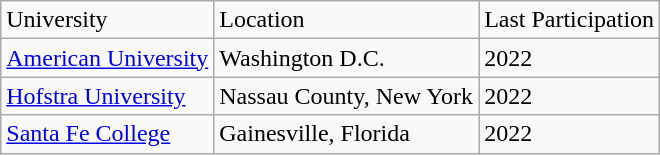<table class="wikitable">
<tr>
<td>University</td>
<td>Location</td>
<td>Last Participation</td>
</tr>
<tr>
<td><a href='#'>American University</a></td>
<td>Washington D.C.</td>
<td>2022</td>
</tr>
<tr>
<td><a href='#'>Hofstra University</a></td>
<td>Nassau County, New York</td>
<td>2022</td>
</tr>
<tr>
<td><a href='#'>Santa Fe College</a></td>
<td>Gainesville, Florida</td>
<td>2022</td>
</tr>
</table>
